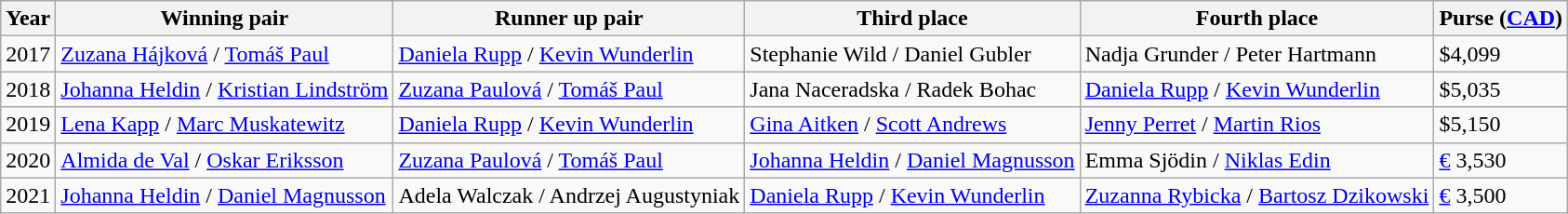<table class="wikitable">
<tr>
<th scope="col">Year</th>
<th scope="col">Winning pair</th>
<th scope="col">Runner up pair</th>
<th scope="col">Third place</th>
<th scope="col">Fourth place</th>
<th scope="col">Purse (<a href='#'>CAD</a>)</th>
</tr>
<tr>
<td>2017</td>
<td> <a href='#'>Zuzana Hájková</a> / <a href='#'>Tomáš Paul</a></td>
<td> <a href='#'>Daniela Rupp</a> / <a href='#'>Kevin Wunderlin</a></td>
<td> Stephanie Wild / Daniel Gubler</td>
<td> Nadja Grunder / Peter Hartmann</td>
<td>$4,099</td>
</tr>
<tr>
<td>2018</td>
<td> <a href='#'>Johanna Heldin</a> / <a href='#'>Kristian Lindström</a></td>
<td> <a href='#'>Zuzana Paulová</a> / <a href='#'>Tomáš Paul</a></td>
<td> Jana Naceradska / Radek Bohac</td>
<td> <a href='#'>Daniela Rupp</a> / <a href='#'>Kevin Wunderlin</a></td>
<td>$5,035</td>
</tr>
<tr>
<td>2019</td>
<td> <a href='#'>Lena Kapp</a> / <a href='#'>Marc Muskatewitz</a></td>
<td> <a href='#'>Daniela Rupp</a> / <a href='#'>Kevin Wunderlin</a></td>
<td> <a href='#'>Gina Aitken</a> / <a href='#'>Scott Andrews</a></td>
<td> <a href='#'>Jenny Perret</a> / <a href='#'>Martin Rios</a></td>
<td>$5,150</td>
</tr>
<tr>
<td>2020</td>
<td> <a href='#'>Almida de Val</a> / <a href='#'>Oskar Eriksson</a></td>
<td> <a href='#'>Zuzana Paulová</a> / <a href='#'>Tomáš Paul</a></td>
<td> <a href='#'>Johanna Heldin</a> / <a href='#'>Daniel Magnusson</a></td>
<td> Emma Sjödin / <a href='#'>Niklas Edin</a></td>
<td><a href='#'>€</a> 3,530</td>
</tr>
<tr>
<td>2021</td>
<td> <a href='#'>Johanna Heldin</a> / <a href='#'>Daniel Magnusson</a></td>
<td> Adela Walczak / Andrzej Augustyniak</td>
<td> <a href='#'>Daniela Rupp</a> / <a href='#'>Kevin Wunderlin</a></td>
<td> <a href='#'>Zuzanna Rybicka</a> / <a href='#'>Bartosz Dzikowski</a></td>
<td><a href='#'>€</a> 3,500</td>
</tr>
</table>
